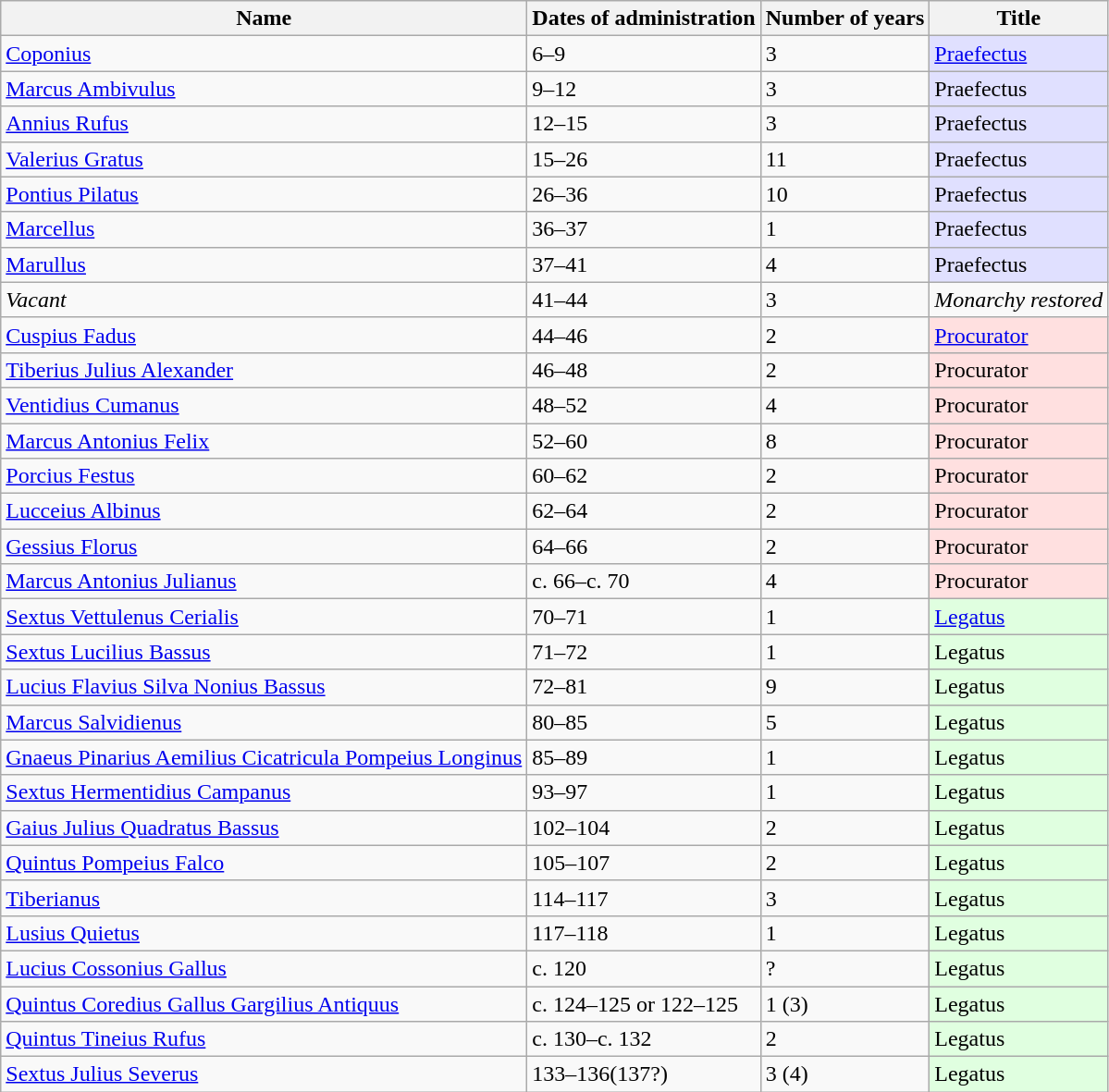<table class="wikitable sortable">
<tr>
<th>Name</th>
<th>Dates of administration</th>
<th>Number of years</th>
<th>Title</th>
</tr>
<tr>
<td><a href='#'>Coponius</a></td>
<td>6–9</td>
<td>3</td>
<td style="background:#e0e0ff;"><a href='#'>Praefectus</a></td>
</tr>
<tr>
<td><a href='#'>Marcus Ambivulus</a></td>
<td>9–12</td>
<td>3</td>
<td style="background:#e0e0ff;">Praefectus</td>
</tr>
<tr>
<td><a href='#'>Annius Rufus</a></td>
<td>12–15</td>
<td>3</td>
<td style="background:#e0e0ff;">Praefectus</td>
</tr>
<tr>
<td><a href='#'>Valerius Gratus</a></td>
<td>15–26</td>
<td>11</td>
<td style="background:#e0e0ff;">Praefectus</td>
</tr>
<tr>
<td><a href='#'>Pontius Pilatus</a></td>
<td>26–36</td>
<td>10</td>
<td style="background:#e0e0ff;">Praefectus</td>
</tr>
<tr>
<td><a href='#'>Marcellus</a></td>
<td>36–37</td>
<td>1</td>
<td style="background:#e0e0ff;">Praefectus</td>
</tr>
<tr>
<td><a href='#'>Marullus</a></td>
<td>37–41</td>
<td>4</td>
<td style="background:#e0e0ff;">Praefectus</td>
</tr>
<tr>
<td><em>Vacant</em></td>
<td>41–44</td>
<td>3</td>
<td><em>Monarchy restored</em></td>
</tr>
<tr>
<td><a href='#'>Cuspius Fadus</a></td>
<td>44–46</td>
<td>2</td>
<td style="background:#ffe0e0;"><a href='#'> Procurator</a></td>
</tr>
<tr>
<td><a href='#'>Tiberius Julius Alexander</a></td>
<td>46–48</td>
<td>2</td>
<td style="background:#ffe0e0;">Procurator</td>
</tr>
<tr>
<td><a href='#'>Ventidius Cumanus</a></td>
<td>48–52</td>
<td>4</td>
<td style="background:#ffe0e0;">Procurator</td>
</tr>
<tr>
<td><a href='#'>Marcus Antonius Felix</a></td>
<td>52–60</td>
<td>8</td>
<td style="background:#ffe0e0;">Procurator</td>
</tr>
<tr>
<td><a href='#'>Porcius Festus</a></td>
<td>60–62</td>
<td>2</td>
<td style="background:#ffe0e0;">Procurator</td>
</tr>
<tr>
<td><a href='#'>Lucceius Albinus</a></td>
<td>62–64</td>
<td>2</td>
<td style="background:#ffe0e0;">Procurator</td>
</tr>
<tr>
<td><a href='#'>Gessius Florus</a></td>
<td>64–66</td>
<td>2</td>
<td style="background:#ffe0e0;">Procurator</td>
</tr>
<tr>
<td><a href='#'>Marcus Antonius Julianus</a></td>
<td>c. 66–c. 70</td>
<td>4</td>
<td style="background:#ffe0e0;">Procurator</td>
</tr>
<tr>
<td><a href='#'>Sextus Vettulenus Cerialis</a></td>
<td>70–71</td>
<td>1</td>
<td style="background:#e0ffe0;"><a href='#'>Legatus</a></td>
</tr>
<tr>
<td><a href='#'>Sextus Lucilius Bassus</a></td>
<td>71–72</td>
<td>1</td>
<td style="background:#e0ffe0;">Legatus</td>
</tr>
<tr>
<td><a href='#'>Lucius Flavius Silva Nonius Bassus</a></td>
<td>72–81</td>
<td>9</td>
<td style="background:#e0ffe0;">Legatus</td>
</tr>
<tr>
<td><a href='#'>Marcus Salvidienus</a></td>
<td>80–85</td>
<td>5</td>
<td style="background:#e0ffe0;">Legatus</td>
</tr>
<tr>
<td><a href='#'>Gnaeus Pinarius Aemilius Cicatricula Pompeius Longinus</a></td>
<td>85–89</td>
<td>1</td>
<td style="background:#e0ffe0;">Legatus</td>
</tr>
<tr>
<td><a href='#'>Sextus Hermentidius Campanus</a></td>
<td>93–97</td>
<td>1</td>
<td style="background:#e0ffe0;">Legatus</td>
</tr>
<tr>
<td><a href='#'>Gaius Julius Quadratus Bassus</a></td>
<td>102–104</td>
<td>2</td>
<td style="background:#e0ffe0;">Legatus</td>
</tr>
<tr>
<td><a href='#'>Quintus Pompeius Falco</a></td>
<td>105–107</td>
<td>2</td>
<td style="background:#e0ffe0;">Legatus</td>
</tr>
<tr>
<td><a href='#'>Tiberianus</a></td>
<td>114–117</td>
<td>3</td>
<td style="background:#e0ffe0;">Legatus</td>
</tr>
<tr>
<td><a href='#'>Lusius Quietus</a></td>
<td>117–118</td>
<td>1</td>
<td style="background:#e0ffe0;">Legatus</td>
</tr>
<tr>
<td><a href='#'>Lucius Cossonius Gallus</a></td>
<td>c. 120</td>
<td>?</td>
<td style="background:#e0ffe0;">Legatus</td>
</tr>
<tr>
<td><a href='#'>Quintus Coredius Gallus Gargilius Antiquus</a></td>
<td>c. 124–125 or 122–125</td>
<td>1 (3)</td>
<td style="background:#e0ffe0;">Legatus</td>
</tr>
<tr>
<td><a href='#'>Quintus Tineius Rufus</a></td>
<td>c. 130–c. 132</td>
<td>2</td>
<td style="background:#e0ffe0;">Legatus</td>
</tr>
<tr>
<td><a href='#'>Sextus Julius Severus</a></td>
<td>133–136(137?)</td>
<td>3 (4)</td>
<td style="background:#e0ffe0;">Legatus</td>
</tr>
</table>
